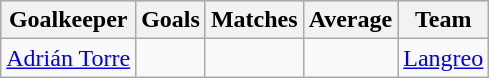<table class="wikitable sortable" class="wikitable">
<tr style="background:#ccc; text-align:center;">
<th>Goalkeeper</th>
<th>Goals</th>
<th>Matches</th>
<th>Average</th>
<th>Team</th>
</tr>
<tr>
<td> <a href='#'>Adrián Torre</a></td>
<td></td>
<td></td>
<td></td>
<td><a href='#'>Langreo</a></td>
</tr>
</table>
